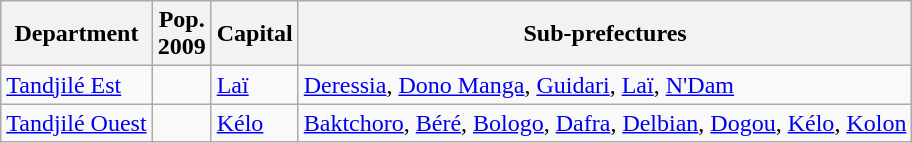<table class="wikitable">
<tr>
<th>Department</th>
<th>Pop.<br>2009</th>
<th>Capital</th>
<th>Sub-prefectures</th>
</tr>
<tr>
<td><a href='#'>Tandjilé Est</a></td>
<td align="right"></td>
<td><a href='#'>Laï</a></td>
<td><a href='#'>Deressia</a>, <a href='#'>Dono Manga</a>, <a href='#'>Guidari</a>, <a href='#'>Laï</a>, <a href='#'>N'Dam</a></td>
</tr>
<tr>
<td><a href='#'>Tandjilé Ouest</a></td>
<td align="right"></td>
<td><a href='#'>Kélo</a></td>
<td><a href='#'>Baktchoro</a>, <a href='#'>Béré</a>, <a href='#'>Bologo</a>, <a href='#'>Dafra</a>, <a href='#'>Delbian</a>, <a href='#'>Dogou</a>, <a href='#'>Kélo</a>, <a href='#'>Kolon</a></td>
</tr>
</table>
